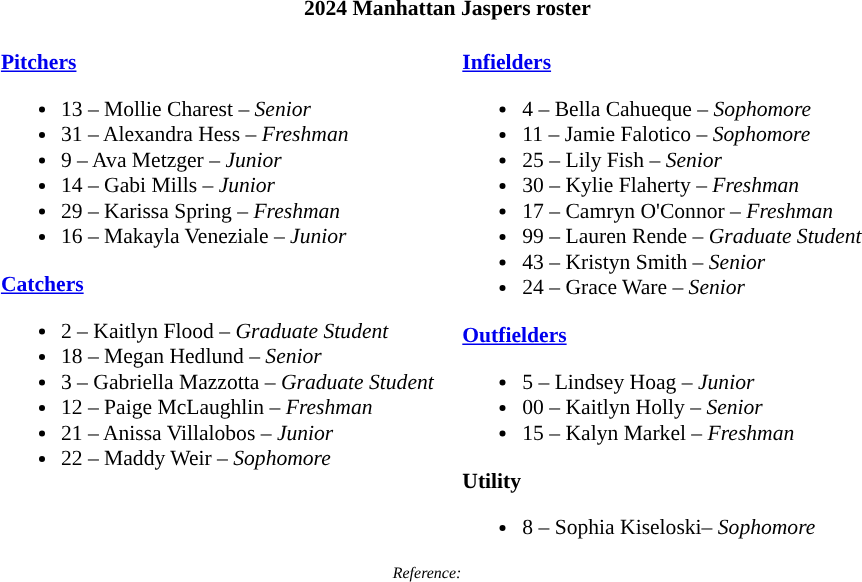<table class="toccolours" style="border-collapse:collapse; font-size:90%;">
<tr>
<th colspan=9>2024 Manhattan Jaspers roster</th>
</tr>
<tr>
<td width="03"> </td>
<td valign="top"><br><strong><a href='#'>Pitchers</a></strong><ul><li>13 – Mollie Charest – <em>Senior</em></li><li>31 – Alexandra Hess – <em>Freshman</em></li><li>9 – Ava Metzger – <em>Junior</em></li><li>14 – Gabi Mills – <em>Junior</em></li><li>29 – Karissa Spring – <em>Freshman</em></li><li>16 – Makayla Veneziale – <em>Junior</em></li></ul><strong><a href='#'>Catchers</a></strong><ul><li>2 – Kaitlyn Flood – <em>Graduate Student</em></li><li>18 – Megan Hedlund – <em>Senior</em></li><li>3 – Gabriella Mazzotta – <em>Graduate Student</em></li><li>12 – Paige McLaughlin – <em>Freshman</em></li><li>21 – Anissa Villalobos – <em>Junior</em></li><li>22 – Maddy Weir – <em>Sophomore</em></li></ul></td>
<td width="15"> </td>
<td valign="top"><br><strong><a href='#'>Infielders</a></strong><ul><li>4 – Bella Cahueque – <em>Sophomore</em></li><li>11 – Jamie Falotico – <em>Sophomore</em></li><li>25 – Lily Fish – <em>Senior</em></li><li>30 – Kylie Flaherty – <em>Freshman</em></li><li>17 – Camryn O'Connor – <em>Freshman</em></li><li>99 – Lauren Rende – <em>Graduate Student</em></li><li>43 – Kristyn Smith – <em>Senior</em></li><li>24 – Grace Ware – <em>Senior</em></li></ul><strong><a href='#'>Outfielders</a></strong><ul><li>5 – Lindsey Hoag – <em>Junior</em></li><li>00 – Kaitlyn Holly – <em>Senior</em></li><li>15 – Kalyn Markel – <em>Freshman</em></li></ul><strong>Utility</strong><ul><li>8 – Sophia Kiseloski– <em>Sophomore</em></li></ul></td>
<td width="25"> </td>
</tr>
<tr>
<td colspan="4"  style="font-size:8pt; text-align:center;"><em>Reference:</em></td>
</tr>
</table>
